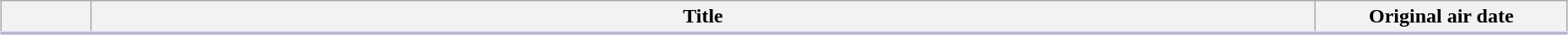<table class="wikitable" style="width:98%; margin:auto; background:#FFF">
<tr style="border-bottom: 3px solid #CCF;">
<th style="width:4em;"></th>
<th>Title</th>
<th style="width:12em;">Original air date</th>
</tr>
<tr>
</tr>
</table>
